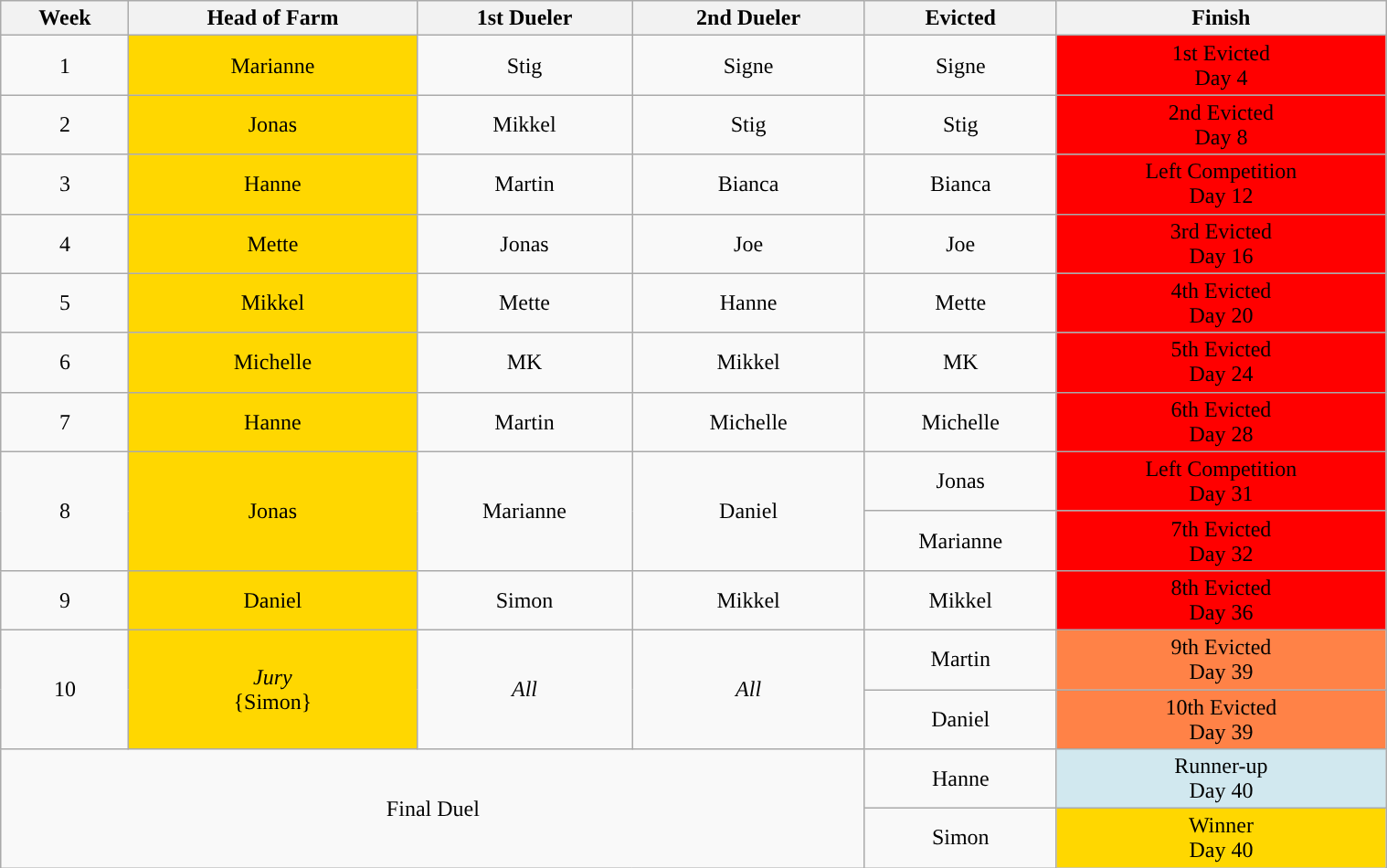<table class="wikitable" style="font-size:100%; text-align:center; width: 80%; margin-left: auto; margin-right: auto;">
<tr>
<th>Week</th>
<th>Head of Farm</th>
<th>1st Dueler</th>
<th>2nd Dueler</th>
<th>Evicted</th>
<th>Finish</th>
</tr>
<tr>
<td>1</td>
<td style="background:gold;">Marianne</td>
<td>Stig</td>
<td>Signe</td>
<td>Signe</td>
<td style="background:#ff0000">1st Evicted<br>Day 4</td>
</tr>
<tr>
<td>2</td>
<td style="background:gold;">Jonas</td>
<td>Mikkel</td>
<td>Stig</td>
<td>Stig</td>
<td style="background:#ff0000">2nd Evicted<br>Day 8</td>
</tr>
<tr>
<td>3</td>
<td style="background:gold;">Hanne</td>
<td>Martin</td>
<td>Bianca</td>
<td>Bianca</td>
<td style="background:#ff0000">Left Competition<br>Day 12</td>
</tr>
<tr>
<td>4</td>
<td style="background:gold;">Mette</td>
<td>Jonas</td>
<td>Joe</td>
<td>Joe</td>
<td style="background:#ff0000">3rd Evicted<br>Day 16</td>
</tr>
<tr>
<td>5</td>
<td style="background:gold;">Mikkel</td>
<td>Mette</td>
<td>Hanne</td>
<td>Mette</td>
<td style="background:#ff0000">4th Evicted<br>Day 20</td>
</tr>
<tr>
<td>6</td>
<td style="background:gold;">Michelle</td>
<td>MK</td>
<td>Mikkel</td>
<td>MK</td>
<td style="background:#ff0000">5th Evicted<br>Day 24</td>
</tr>
<tr>
<td>7</td>
<td style="background:gold;">Hanne</td>
<td>Martin</td>
<td>Michelle</td>
<td>Michelle</td>
<td style="background:#ff0000">6th Evicted<br>Day 28</td>
</tr>
<tr>
<td rowspan="2">8</td>
<td rowspan="2" style="background:gold;">Jonas</td>
<td rowspan="2">Marianne</td>
<td rowspan="2">Daniel</td>
<td rowspan="1">Jonas</td>
<td rowspan="1" style="background:#ff0000">Left Competition<br>Day 31</td>
</tr>
<tr>
<td rowspan="1">Marianne</td>
<td rowspan="1" style="background:#ff0000">7th Evicted<br>Day 32</td>
</tr>
<tr>
<td>9</td>
<td style="background:gold;">Daniel</td>
<td>Simon</td>
<td>Mikkel</td>
<td>Mikkel</td>
<td style="background:#ff0000">8th Evicted<br>Day 36</td>
</tr>
<tr>
<td rowspan="2">10</td>
<td rowspan="2" style="background:gold;"><em>Jury</em><br>{Simon}</td>
<td rowspan="2"><em>All</em></td>
<td rowspan="2"><em>All</em></td>
<td>Martin</td>
<td style="background:#FF8247;">9th Evicted<br>Day 39</td>
</tr>
<tr>
<td>Daniel</td>
<td style="background:#FF8247;">10th Evicted<br>Day 39</td>
</tr>
<tr>
<td colspan="4" rowspan="2">Final Duel</td>
<td>Hanne</td>
<td style="background:#D1E8EF;">Runner-up<br>Day 40</td>
</tr>
<tr>
<td>Simon</td>
<td style="background:gold;">Winner<br>Day 40</td>
</tr>
</table>
